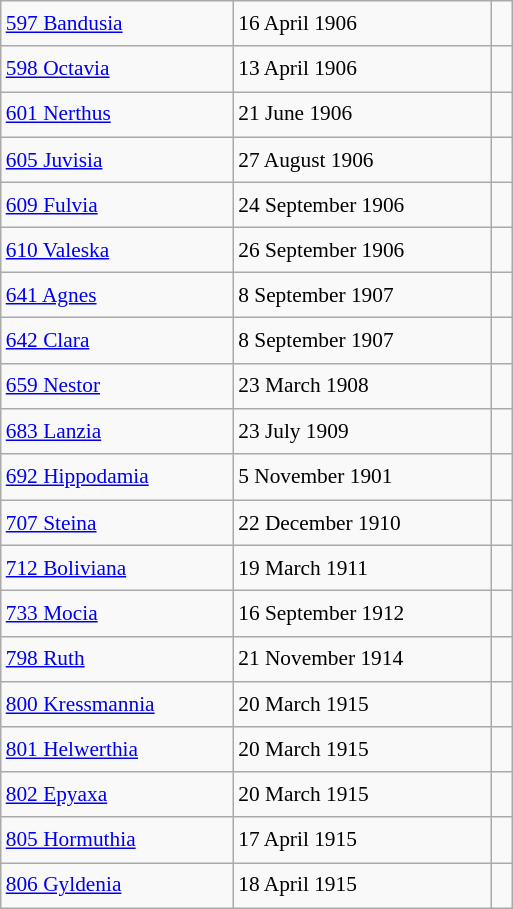<table class="wikitable" style="font-size: 89%; float: left; width: 24em; margin-right: 1em; line-height: 1.65em !important; height: 540px;">
<tr>
<td><a href='#'>597 Bandusia</a></td>
<td>16 April 1906</td>
<td><small></small></td>
</tr>
<tr>
<td><a href='#'>598 Octavia</a></td>
<td>13 April 1906</td>
<td><small></small></td>
</tr>
<tr>
<td><a href='#'>601 Nerthus</a></td>
<td>21 June 1906</td>
<td><small></small></td>
</tr>
<tr>
<td><a href='#'>605 Juvisia</a></td>
<td>27 August 1906</td>
<td><small></small></td>
</tr>
<tr>
<td><a href='#'>609 Fulvia</a></td>
<td>24 September 1906</td>
<td><small></small></td>
</tr>
<tr>
<td><a href='#'>610 Valeska</a></td>
<td>26 September 1906</td>
<td><small></small></td>
</tr>
<tr>
<td><a href='#'>641 Agnes</a></td>
<td>8 September 1907</td>
<td><small></small></td>
</tr>
<tr>
<td><a href='#'>642 Clara</a></td>
<td>8 September 1907</td>
<td><small></small></td>
</tr>
<tr>
<td><a href='#'>659 Nestor</a></td>
<td>23 March 1908</td>
<td><small></small></td>
</tr>
<tr>
<td><a href='#'>683 Lanzia</a></td>
<td>23 July 1909</td>
<td><small></small></td>
</tr>
<tr>
<td><a href='#'>692 Hippodamia</a></td>
<td>5 November 1901</td>
<td><small></small> </td>
</tr>
<tr>
<td><a href='#'>707 Steina</a></td>
<td>22 December 1910</td>
<td><small></small></td>
</tr>
<tr>
<td><a href='#'>712 Boliviana</a></td>
<td>19 March 1911</td>
<td><small></small></td>
</tr>
<tr>
<td><a href='#'>733 Mocia</a></td>
<td>16 September 1912</td>
<td><small></small></td>
</tr>
<tr>
<td><a href='#'>798 Ruth</a></td>
<td>21 November 1914</td>
<td><small></small></td>
</tr>
<tr>
<td><a href='#'>800 Kressmannia</a></td>
<td>20 March 1915</td>
<td><small></small></td>
</tr>
<tr>
<td><a href='#'>801 Helwerthia</a></td>
<td>20 March 1915</td>
<td><small></small></td>
</tr>
<tr>
<td><a href='#'>802 Epyaxa</a></td>
<td>20 March 1915</td>
<td><small></small></td>
</tr>
<tr>
<td><a href='#'>805 Hormuthia</a></td>
<td>17 April 1915</td>
<td><small></small></td>
</tr>
<tr>
<td><a href='#'>806 Gyldenia</a></td>
<td>18 April 1915</td>
<td><small></small></td>
</tr>
</table>
